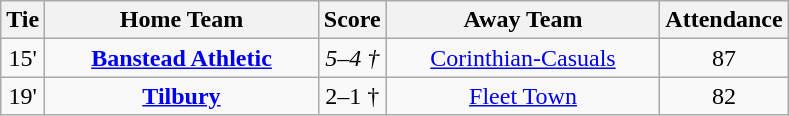<table class="wikitable" style="text-align:center;">
<tr>
<th width=20>Tie</th>
<th width=175>Home Team</th>
<th width=20>Score</th>
<th width=175>Away Team</th>
<th width=20>Attendance</th>
</tr>
<tr>
<td>15'</td>
<td><strong><a href='#'>Banstead Athletic</a></strong></td>
<td><em>5–4 †</em></td>
<td><a href='#'>Corinthian-Casuals</a></td>
<td>87</td>
</tr>
<tr>
<td>19'</td>
<td><strong><a href='#'>Tilbury</a></strong></td>
<td>2–1 †</td>
<td><a href='#'>Fleet Town</a></td>
<td>82</td>
</tr>
</table>
